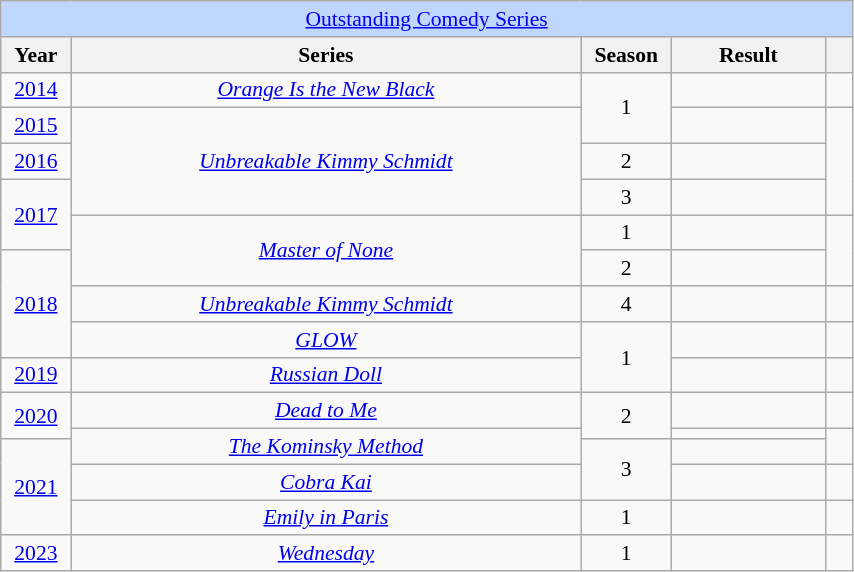<table class="wikitable mw-collapsible" style=" text-align: center; font-size: 90%" width=45%>
<tr ---- bgcolor="#bfd7ff">
<td colspan=6 align=center><a href='#'>Outstanding Comedy Series</a></td>
</tr>
<tr ---- bgcolor="#bfd7ff">
<th scope="col" style="width:1%;">Year</th>
<th scope="col" style="width:20%;">Series</th>
<th scope="col" style="width:1%;">Season</th>
<th scope="col" style="width:5%;">Result</th>
<th scope="col" style="width:1%;"></th>
</tr>
<tr>
<td><a href='#'>2014</a></td>
<td><em><a href='#'>Orange Is the New Black</a></em></td>
<td rowspan="2">1</td>
<td></td>
<td></td>
</tr>
<tr>
<td><a href='#'>2015</a></td>
<td rowspan="3"><em><a href='#'>Unbreakable Kimmy Schmidt</a></em></td>
<td></td>
<td rowspan="3"></td>
</tr>
<tr>
<td><a href='#'>2016</a></td>
<td>2</td>
<td></td>
</tr>
<tr>
<td rowspan="2"><a href='#'>2017</a></td>
<td>3</td>
<td></td>
</tr>
<tr>
<td rowspan="2"><em><a href='#'>Master of None</a></em></td>
<td>1</td>
<td></td>
<td rowspan="2"></td>
</tr>
<tr>
<td rowspan="3"><a href='#'>2018</a></td>
<td>2</td>
<td></td>
</tr>
<tr>
<td><em><a href='#'>Unbreakable Kimmy Schmidt</a></em></td>
<td>4</td>
<td></td>
<td></td>
</tr>
<tr>
<td><em><a href='#'>GLOW</a></em></td>
<td rowspan="2">1</td>
<td></td>
<td></td>
</tr>
<tr>
<td><a href='#'>2019</a></td>
<td><em><a href='#'>Russian Doll</a></em></td>
<td></td>
<td></td>
</tr>
<tr>
<td rowspan="2"><a href='#'>2020</a></td>
<td><em><a href='#'>Dead to Me</a></em></td>
<td rowspan="2">2</td>
<td></td>
<td></td>
</tr>
<tr>
<td rowspan="2"><em><a href='#'>The Kominsky Method</a></em></td>
<td></td>
<td rowspan="2"></td>
</tr>
<tr>
<td rowspan="3"><a href='#'>2021</a></td>
<td rowspan="2">3</td>
<td></td>
</tr>
<tr>
<td><em><a href='#'>Cobra Kai</a></em></td>
<td></td>
<td></td>
</tr>
<tr>
<td><em><a href='#'>Emily in Paris</a></em></td>
<td>1</td>
<td></td>
<td></td>
</tr>
<tr>
<td rowspan="3"><a href='#'>2023</a></td>
<td><em><a href='#'>Wednesday</a></em></td>
<td>1</td>
<td></td>
<td rowspan="2"></td>
</tr>
</table>
